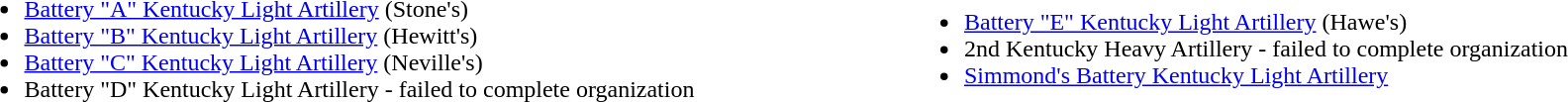<table width="100%" |>
<tr>
<td width="50%"><br><ul><li><a href='#'>Battery "A" Kentucky Light Artillery</a> (Stone's)</li><li><a href='#'>Battery "B" Kentucky Light Artillery</a> (Hewitt's)</li><li><a href='#'>Battery "C" Kentucky Light Artillery</a> (Neville's)</li><li>Battery "D" Kentucky Light Artillery - failed to complete organization</li></ul></td>
<td></td>
<td width="50%"><br><ul><li><a href='#'>Battery "E" Kentucky Light Artillery</a> (Hawe's)</li><li>2nd Kentucky Heavy Artillery - failed to complete organization</li><li><a href='#'>Simmond's Battery Kentucky Light Artillery</a></li></ul></td>
</tr>
</table>
